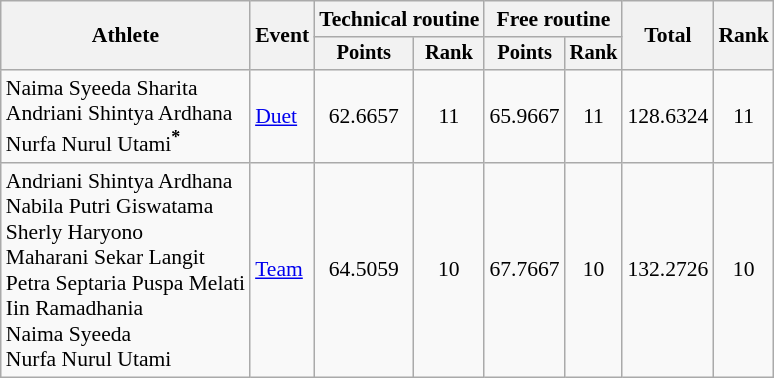<table class=wikitable style=font-size:90%;text-align:center>
<tr>
<th rowspan="2">Athlete</th>
<th rowspan="2">Event</th>
<th colspan="2">Technical routine</th>
<th colspan="2">Free routine</th>
<th rowspan="2">Total</th>
<th rowspan="2">Rank</th>
</tr>
<tr style="font-size:95%">
<th>Points</th>
<th>Rank</th>
<th>Points</th>
<th>Rank</th>
</tr>
<tr>
<td align=left>Naima Syeeda Sharita<br>Andriani Shintya Ardhana<br>Nurfa Nurul Utami<sup><strong>*</strong></sup></td>
<td align=left><a href='#'>Duet</a></td>
<td>62.6657</td>
<td>11</td>
<td>65.9667</td>
<td>11</td>
<td>128.6324</td>
<td>11</td>
</tr>
<tr>
<td align=left>Andriani Shintya Ardhana<br>Nabila Putri Giswatama<br>Sherly Haryono<br>Maharani Sekar Langit<br>Petra Septaria Puspa Melati<br>Iin Ramadhania<br>Naima Syeeda<br>Nurfa Nurul Utami</td>
<td align=left><a href='#'>Team</a></td>
<td>64.5059</td>
<td>10</td>
<td>67.7667</td>
<td>10</td>
<td>132.2726</td>
<td>10</td>
</tr>
</table>
